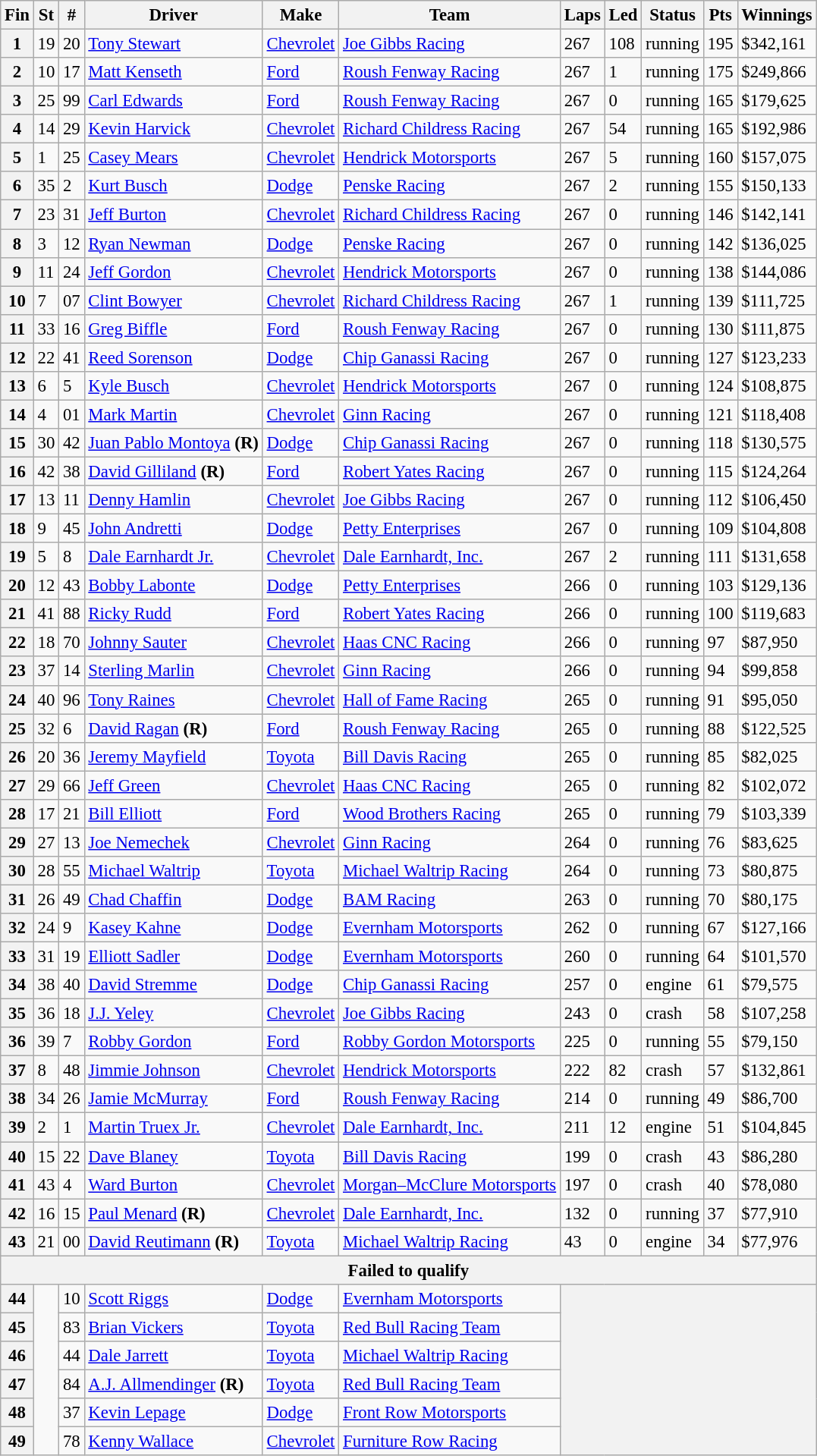<table class="wikitable sortable" style="font-size:95%">
<tr>
<th>Fin</th>
<th>St</th>
<th>#</th>
<th>Driver</th>
<th>Make</th>
<th>Team</th>
<th>Laps</th>
<th>Led</th>
<th>Status</th>
<th>Pts</th>
<th>Winnings</th>
</tr>
<tr>
<th>1</th>
<td>19</td>
<td>20</td>
<td><a href='#'>Tony Stewart</a></td>
<td><a href='#'>Chevrolet</a></td>
<td><a href='#'>Joe Gibbs Racing</a></td>
<td>267</td>
<td>108</td>
<td>running</td>
<td>195</td>
<td>$342,161</td>
</tr>
<tr>
<th>2</th>
<td>10</td>
<td>17</td>
<td><a href='#'>Matt Kenseth</a></td>
<td><a href='#'>Ford</a></td>
<td><a href='#'>Roush Fenway Racing</a></td>
<td>267</td>
<td>1</td>
<td>running</td>
<td>175</td>
<td>$249,866</td>
</tr>
<tr>
<th>3</th>
<td>25</td>
<td>99</td>
<td><a href='#'>Carl Edwards</a></td>
<td><a href='#'>Ford</a></td>
<td><a href='#'>Roush Fenway Racing</a></td>
<td>267</td>
<td>0</td>
<td>running</td>
<td>165</td>
<td>$179,625</td>
</tr>
<tr>
<th>4</th>
<td>14</td>
<td>29</td>
<td><a href='#'>Kevin Harvick</a></td>
<td><a href='#'>Chevrolet</a></td>
<td><a href='#'>Richard Childress Racing</a></td>
<td>267</td>
<td>54</td>
<td>running</td>
<td>165</td>
<td>$192,986</td>
</tr>
<tr>
<th>5</th>
<td>1</td>
<td>25</td>
<td><a href='#'>Casey Mears</a></td>
<td><a href='#'>Chevrolet</a></td>
<td><a href='#'>Hendrick Motorsports</a></td>
<td>267</td>
<td>5</td>
<td>running</td>
<td>160</td>
<td>$157,075</td>
</tr>
<tr>
<th>6</th>
<td>35</td>
<td>2</td>
<td><a href='#'>Kurt Busch</a></td>
<td><a href='#'>Dodge</a></td>
<td><a href='#'>Penske Racing</a></td>
<td>267</td>
<td>2</td>
<td>running</td>
<td>155</td>
<td>$150,133</td>
</tr>
<tr>
<th>7</th>
<td>23</td>
<td>31</td>
<td><a href='#'>Jeff Burton</a></td>
<td><a href='#'>Chevrolet</a></td>
<td><a href='#'>Richard Childress Racing</a></td>
<td>267</td>
<td>0</td>
<td>running</td>
<td>146</td>
<td>$142,141</td>
</tr>
<tr>
<th>8</th>
<td>3</td>
<td>12</td>
<td><a href='#'>Ryan Newman</a></td>
<td><a href='#'>Dodge</a></td>
<td><a href='#'>Penske Racing</a></td>
<td>267</td>
<td>0</td>
<td>running</td>
<td>142</td>
<td>$136,025</td>
</tr>
<tr>
<th>9</th>
<td>11</td>
<td>24</td>
<td><a href='#'>Jeff Gordon</a></td>
<td><a href='#'>Chevrolet</a></td>
<td><a href='#'>Hendrick Motorsports</a></td>
<td>267</td>
<td>0</td>
<td>running</td>
<td>138</td>
<td>$144,086</td>
</tr>
<tr>
<th>10</th>
<td>7</td>
<td>07</td>
<td><a href='#'>Clint Bowyer</a></td>
<td><a href='#'>Chevrolet</a></td>
<td><a href='#'>Richard Childress Racing</a></td>
<td>267</td>
<td>1</td>
<td>running</td>
<td>139</td>
<td>$111,725</td>
</tr>
<tr>
<th>11</th>
<td>33</td>
<td>16</td>
<td><a href='#'>Greg Biffle</a></td>
<td><a href='#'>Ford</a></td>
<td><a href='#'>Roush Fenway Racing</a></td>
<td>267</td>
<td>0</td>
<td>running</td>
<td>130</td>
<td>$111,875</td>
</tr>
<tr>
<th>12</th>
<td>22</td>
<td>41</td>
<td><a href='#'>Reed Sorenson</a></td>
<td><a href='#'>Dodge</a></td>
<td><a href='#'>Chip Ganassi Racing</a></td>
<td>267</td>
<td>0</td>
<td>running</td>
<td>127</td>
<td>$123,233</td>
</tr>
<tr>
<th>13</th>
<td>6</td>
<td>5</td>
<td><a href='#'>Kyle Busch</a></td>
<td><a href='#'>Chevrolet</a></td>
<td><a href='#'>Hendrick Motorsports</a></td>
<td>267</td>
<td>0</td>
<td>running</td>
<td>124</td>
<td>$108,875</td>
</tr>
<tr>
<th>14</th>
<td>4</td>
<td>01</td>
<td><a href='#'>Mark Martin</a></td>
<td><a href='#'>Chevrolet</a></td>
<td><a href='#'>Ginn Racing</a></td>
<td>267</td>
<td>0</td>
<td>running</td>
<td>121</td>
<td>$118,408</td>
</tr>
<tr>
<th>15</th>
<td>30</td>
<td>42</td>
<td><a href='#'>Juan Pablo Montoya</a> <strong>(R)</strong></td>
<td><a href='#'>Dodge</a></td>
<td><a href='#'>Chip Ganassi Racing</a></td>
<td>267</td>
<td>0</td>
<td>running</td>
<td>118</td>
<td>$130,575</td>
</tr>
<tr>
<th>16</th>
<td>42</td>
<td>38</td>
<td><a href='#'>David Gilliland</a> <strong>(R)</strong></td>
<td><a href='#'>Ford</a></td>
<td><a href='#'>Robert Yates Racing</a></td>
<td>267</td>
<td>0</td>
<td>running</td>
<td>115</td>
<td>$124,264</td>
</tr>
<tr>
<th>17</th>
<td>13</td>
<td>11</td>
<td><a href='#'>Denny Hamlin</a></td>
<td><a href='#'>Chevrolet</a></td>
<td><a href='#'>Joe Gibbs Racing</a></td>
<td>267</td>
<td>0</td>
<td>running</td>
<td>112</td>
<td>$106,450</td>
</tr>
<tr>
<th>18</th>
<td>9</td>
<td>45</td>
<td><a href='#'>John Andretti</a></td>
<td><a href='#'>Dodge</a></td>
<td><a href='#'>Petty Enterprises</a></td>
<td>267</td>
<td>0</td>
<td>running</td>
<td>109</td>
<td>$104,808</td>
</tr>
<tr>
<th>19</th>
<td>5</td>
<td>8</td>
<td><a href='#'>Dale Earnhardt Jr.</a></td>
<td><a href='#'>Chevrolet</a></td>
<td><a href='#'>Dale Earnhardt, Inc.</a></td>
<td>267</td>
<td>2</td>
<td>running</td>
<td>111</td>
<td>$131,658</td>
</tr>
<tr>
<th>20</th>
<td>12</td>
<td>43</td>
<td><a href='#'>Bobby Labonte</a></td>
<td><a href='#'>Dodge</a></td>
<td><a href='#'>Petty Enterprises</a></td>
<td>266</td>
<td>0</td>
<td>running</td>
<td>103</td>
<td>$129,136</td>
</tr>
<tr>
<th>21</th>
<td>41</td>
<td>88</td>
<td><a href='#'>Ricky Rudd</a></td>
<td><a href='#'>Ford</a></td>
<td><a href='#'>Robert Yates Racing</a></td>
<td>266</td>
<td>0</td>
<td>running</td>
<td>100</td>
<td>$119,683</td>
</tr>
<tr>
<th>22</th>
<td>18</td>
<td>70</td>
<td><a href='#'>Johnny Sauter</a></td>
<td><a href='#'>Chevrolet</a></td>
<td><a href='#'>Haas CNC Racing</a></td>
<td>266</td>
<td>0</td>
<td>running</td>
<td>97</td>
<td>$87,950</td>
</tr>
<tr>
<th>23</th>
<td>37</td>
<td>14</td>
<td><a href='#'>Sterling Marlin</a></td>
<td><a href='#'>Chevrolet</a></td>
<td><a href='#'>Ginn Racing</a></td>
<td>266</td>
<td>0</td>
<td>running</td>
<td>94</td>
<td>$99,858</td>
</tr>
<tr>
<th>24</th>
<td>40</td>
<td>96</td>
<td><a href='#'>Tony Raines</a></td>
<td><a href='#'>Chevrolet</a></td>
<td><a href='#'>Hall of Fame Racing</a></td>
<td>265</td>
<td>0</td>
<td>running</td>
<td>91</td>
<td>$95,050</td>
</tr>
<tr>
<th>25</th>
<td>32</td>
<td>6</td>
<td><a href='#'>David Ragan</a> <strong>(R)</strong></td>
<td><a href='#'>Ford</a></td>
<td><a href='#'>Roush Fenway Racing</a></td>
<td>265</td>
<td>0</td>
<td>running</td>
<td>88</td>
<td>$122,525</td>
</tr>
<tr>
<th>26</th>
<td>20</td>
<td>36</td>
<td><a href='#'>Jeremy Mayfield</a></td>
<td><a href='#'>Toyota</a></td>
<td><a href='#'>Bill Davis Racing</a></td>
<td>265</td>
<td>0</td>
<td>running</td>
<td>85</td>
<td>$82,025</td>
</tr>
<tr>
<th>27</th>
<td>29</td>
<td>66</td>
<td><a href='#'>Jeff Green</a></td>
<td><a href='#'>Chevrolet</a></td>
<td><a href='#'>Haas CNC Racing</a></td>
<td>265</td>
<td>0</td>
<td>running</td>
<td>82</td>
<td>$102,072</td>
</tr>
<tr>
<th>28</th>
<td>17</td>
<td>21</td>
<td><a href='#'>Bill Elliott</a></td>
<td><a href='#'>Ford</a></td>
<td><a href='#'>Wood Brothers Racing</a></td>
<td>265</td>
<td>0</td>
<td>running</td>
<td>79</td>
<td>$103,339</td>
</tr>
<tr>
<th>29</th>
<td>27</td>
<td>13</td>
<td><a href='#'>Joe Nemechek</a></td>
<td><a href='#'>Chevrolet</a></td>
<td><a href='#'>Ginn Racing</a></td>
<td>264</td>
<td>0</td>
<td>running</td>
<td>76</td>
<td>$83,625</td>
</tr>
<tr>
<th>30</th>
<td>28</td>
<td>55</td>
<td><a href='#'>Michael Waltrip</a></td>
<td><a href='#'>Toyota</a></td>
<td><a href='#'>Michael Waltrip Racing</a></td>
<td>264</td>
<td>0</td>
<td>running</td>
<td>73</td>
<td>$80,875</td>
</tr>
<tr>
<th>31</th>
<td>26</td>
<td>49</td>
<td><a href='#'>Chad Chaffin</a></td>
<td><a href='#'>Dodge</a></td>
<td><a href='#'>BAM Racing</a></td>
<td>263</td>
<td>0</td>
<td>running</td>
<td>70</td>
<td>$80,175</td>
</tr>
<tr>
<th>32</th>
<td>24</td>
<td>9</td>
<td><a href='#'>Kasey Kahne</a></td>
<td><a href='#'>Dodge</a></td>
<td><a href='#'>Evernham Motorsports</a></td>
<td>262</td>
<td>0</td>
<td>running</td>
<td>67</td>
<td>$127,166</td>
</tr>
<tr>
<th>33</th>
<td>31</td>
<td>19</td>
<td><a href='#'>Elliott Sadler</a></td>
<td><a href='#'>Dodge</a></td>
<td><a href='#'>Evernham Motorsports</a></td>
<td>260</td>
<td>0</td>
<td>running</td>
<td>64</td>
<td>$101,570</td>
</tr>
<tr>
<th>34</th>
<td>38</td>
<td>40</td>
<td><a href='#'>David Stremme</a></td>
<td><a href='#'>Dodge</a></td>
<td><a href='#'>Chip Ganassi Racing</a></td>
<td>257</td>
<td>0</td>
<td>engine</td>
<td>61</td>
<td>$79,575</td>
</tr>
<tr>
<th>35</th>
<td>36</td>
<td>18</td>
<td><a href='#'>J.J. Yeley</a></td>
<td><a href='#'>Chevrolet</a></td>
<td><a href='#'>Joe Gibbs Racing</a></td>
<td>243</td>
<td>0</td>
<td>crash</td>
<td>58</td>
<td>$107,258</td>
</tr>
<tr>
<th>36</th>
<td>39</td>
<td>7</td>
<td><a href='#'>Robby Gordon</a></td>
<td><a href='#'>Ford</a></td>
<td><a href='#'>Robby Gordon Motorsports</a></td>
<td>225</td>
<td>0</td>
<td>running</td>
<td>55</td>
<td>$79,150</td>
</tr>
<tr>
<th>37</th>
<td>8</td>
<td>48</td>
<td><a href='#'>Jimmie Johnson</a></td>
<td><a href='#'>Chevrolet</a></td>
<td><a href='#'>Hendrick Motorsports</a></td>
<td>222</td>
<td>82</td>
<td>crash</td>
<td>57</td>
<td>$132,861</td>
</tr>
<tr>
<th>38</th>
<td>34</td>
<td>26</td>
<td><a href='#'>Jamie McMurray</a></td>
<td><a href='#'>Ford</a></td>
<td><a href='#'>Roush Fenway Racing</a></td>
<td>214</td>
<td>0</td>
<td>running</td>
<td>49</td>
<td>$86,700</td>
</tr>
<tr>
<th>39</th>
<td>2</td>
<td>1</td>
<td><a href='#'>Martin Truex Jr.</a></td>
<td><a href='#'>Chevrolet</a></td>
<td><a href='#'>Dale Earnhardt, Inc.</a></td>
<td>211</td>
<td>12</td>
<td>engine</td>
<td>51</td>
<td>$104,845</td>
</tr>
<tr>
<th>40</th>
<td>15</td>
<td>22</td>
<td><a href='#'>Dave Blaney</a></td>
<td><a href='#'>Toyota</a></td>
<td><a href='#'>Bill Davis Racing</a></td>
<td>199</td>
<td>0</td>
<td>crash</td>
<td>43</td>
<td>$86,280</td>
</tr>
<tr>
<th>41</th>
<td>43</td>
<td>4</td>
<td><a href='#'>Ward Burton</a></td>
<td><a href='#'>Chevrolet</a></td>
<td><a href='#'>Morgan–McClure Motorsports</a></td>
<td>197</td>
<td>0</td>
<td>crash</td>
<td>40</td>
<td>$78,080</td>
</tr>
<tr>
<th>42</th>
<td>16</td>
<td>15</td>
<td><a href='#'>Paul Menard</a> <strong>(R)</strong></td>
<td><a href='#'>Chevrolet</a></td>
<td><a href='#'>Dale Earnhardt, Inc.</a></td>
<td>132</td>
<td>0</td>
<td>running</td>
<td>37</td>
<td>$77,910</td>
</tr>
<tr>
<th>43</th>
<td>21</td>
<td>00</td>
<td><a href='#'>David Reutimann</a> <strong>(R)</strong></td>
<td><a href='#'>Toyota</a></td>
<td><a href='#'>Michael Waltrip Racing</a></td>
<td>43</td>
<td>0</td>
<td>engine</td>
<td>34</td>
<td>$77,976</td>
</tr>
<tr>
<th colspan="11">Failed to qualify</th>
</tr>
<tr>
<th>44</th>
<td rowspan="6"></td>
<td>10</td>
<td><a href='#'>Scott Riggs</a></td>
<td><a href='#'>Dodge</a></td>
<td><a href='#'>Evernham Motorsports</a></td>
<th colspan="5" rowspan="6"></th>
</tr>
<tr>
<th>45</th>
<td>83</td>
<td><a href='#'>Brian Vickers</a></td>
<td><a href='#'>Toyota</a></td>
<td><a href='#'>Red Bull Racing Team</a></td>
</tr>
<tr>
<th>46</th>
<td>44</td>
<td><a href='#'>Dale Jarrett</a></td>
<td><a href='#'>Toyota</a></td>
<td><a href='#'>Michael Waltrip Racing</a></td>
</tr>
<tr>
<th>47</th>
<td>84</td>
<td><a href='#'>A.J. Allmendinger</a> <strong>(R)</strong></td>
<td><a href='#'>Toyota</a></td>
<td><a href='#'>Red Bull Racing Team</a></td>
</tr>
<tr>
<th>48</th>
<td>37</td>
<td><a href='#'>Kevin Lepage</a></td>
<td><a href='#'>Dodge</a></td>
<td><a href='#'>Front Row Motorsports</a></td>
</tr>
<tr>
<th>49</th>
<td>78</td>
<td><a href='#'>Kenny Wallace</a></td>
<td><a href='#'>Chevrolet</a></td>
<td><a href='#'>Furniture Row Racing</a></td>
</tr>
</table>
